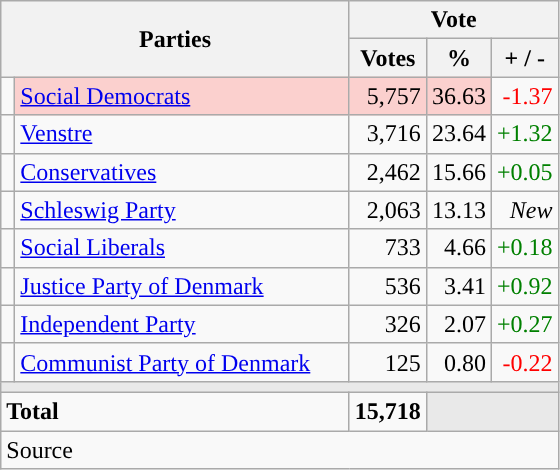<table class="wikitable" style="text-align:right;">
<tr>
<th style="text-align:centre;" rowspan="2" colspan="2" width="225">Parties</th>
<th colspan="3">Vote</th>
</tr>
<tr>
<th width="15">Votes</th>
<th width="15">%</th>
<th width="15">+ / -</th>
</tr>
<tr>
<td width="2" style="color:inherit;background:"></td>
<td bgcolor=#fbd0ce  align="left"><a href='#'>Social Democrats</a></td>
<td bgcolor=#fbd0ce>5,757</td>
<td bgcolor=#fbd0ce>36.63</td>
<td style=color:red;>-1.37</td>
</tr>
<tr>
<td width="2" style="color:inherit;background:"></td>
<td align="left"><a href='#'>Venstre</a></td>
<td>3,716</td>
<td>23.64</td>
<td style=color:green;>+1.32</td>
</tr>
<tr>
<td width="2" style="color:inherit;background:"></td>
<td align="left"><a href='#'>Conservatives</a></td>
<td>2,462</td>
<td>15.66</td>
<td style=color:green;>+0.05</td>
</tr>
<tr>
<td width="2" style="color:inherit;background:"></td>
<td align="left"><a href='#'>Schleswig Party</a></td>
<td>2,063</td>
<td>13.13</td>
<td><em>New</em></td>
</tr>
<tr>
<td width="2" style="color:inherit;background:"></td>
<td align="left"><a href='#'>Social Liberals</a></td>
<td>733</td>
<td>4.66</td>
<td style=color:green;>+0.18</td>
</tr>
<tr>
<td width="2" style="color:inherit;background:"></td>
<td align="left"><a href='#'>Justice Party of Denmark</a></td>
<td>536</td>
<td>3.41</td>
<td style=color:green;>+0.92</td>
</tr>
<tr>
<td width="2" style="color:inherit;background:"></td>
<td align="left"><a href='#'>Independent Party</a></td>
<td>326</td>
<td>2.07</td>
<td style=color:green;>+0.27</td>
</tr>
<tr>
<td width="2" style="color:inherit;background:"></td>
<td align="left"><a href='#'>Communist Party of Denmark</a></td>
<td>125</td>
<td>0.80</td>
<td style=color:red;>-0.22</td>
</tr>
<tr>
<td colspan="7" bgcolor="#E9E9E9"></td>
</tr>
<tr>
<td align="left" colspan="2"><strong>Total</strong></td>
<td><strong>15,718</strong></td>
<td bgcolor="#E9E9E9" colspan="2"></td>
</tr>
<tr>
<td align="left" colspan="6">Source</td>
</tr>
</table>
